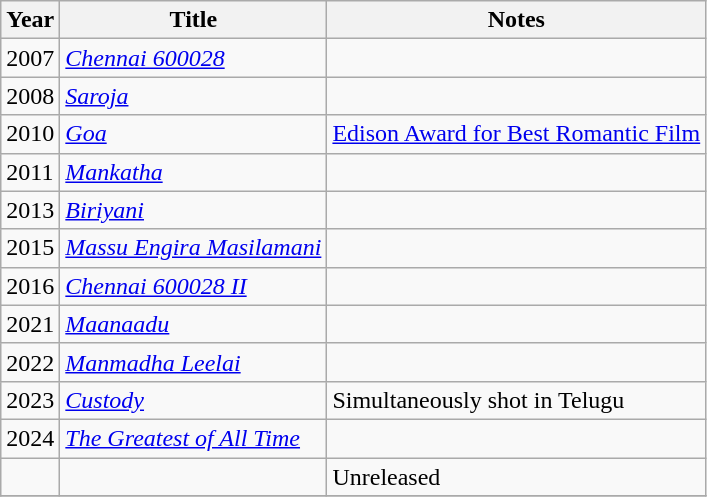<table class="wikitable sortable">
<tr>
<th scope="col">Year</th>
<th scope="col">Title</th>
<th scope="col" class="unsortable">Notes</th>
</tr>
<tr>
<td>2007</td>
<td><em><a href='#'>Chennai 600028</a></em></td>
<td></td>
</tr>
<tr>
<td>2008</td>
<td><em><a href='#'>Saroja</a></em></td>
<td></td>
</tr>
<tr>
<td>2010</td>
<td><em><a href='#'>Goa</a></em></td>
<td><a href='#'>Edison Award for Best Romantic Film</a></td>
</tr>
<tr>
<td>2011</td>
<td><em><a href='#'>Mankatha</a></em></td>
<td></td>
</tr>
<tr>
<td>2013</td>
<td><em><a href='#'>Biriyani</a></em></td>
<td></td>
</tr>
<tr>
<td>2015</td>
<td><em><a href='#'>Massu Engira Masilamani</a></em></td>
<td></td>
</tr>
<tr>
<td>2016</td>
<td><em><a href='#'>Chennai 600028 II</a></em></td>
<td></td>
</tr>
<tr>
<td rowspan="1">2021</td>
<td><em><a href='#'>Maanaadu</a></em></td>
<td></td>
</tr>
<tr>
<td rowspan="1">2022</td>
<td><em><a href='#'>Manmadha Leelai</a></em></td>
<td></td>
</tr>
<tr>
<td>2023</td>
<td><em><a href='#'>Custody</a></em></td>
<td>Simultaneously shot in Telugu</td>
</tr>
<tr>
<td>2024</td>
<td><em><a href='#'>The Greatest of All Time</a></em></td>
<td></td>
</tr>
<tr>
<td></td>
<td></td>
<td>Unreleased</td>
</tr>
<tr>
</tr>
</table>
